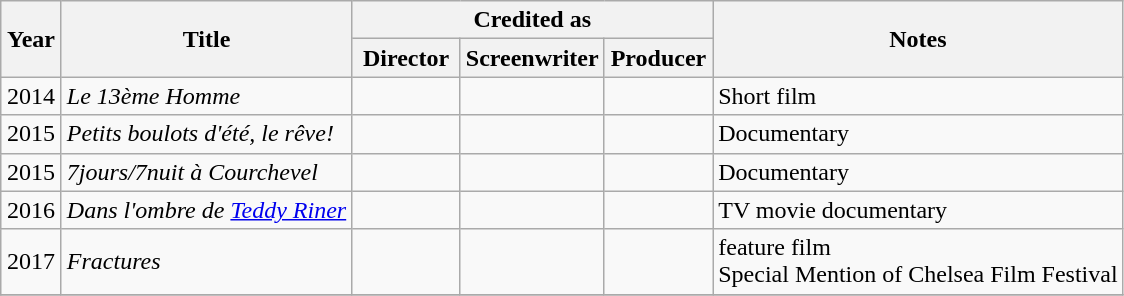<table class="wikitable sortable">
<tr>
<th rowspan=2 width="33">Year</th>
<th rowspan=2>Title</th>
<th colspan=3>Credited as</th>
<th rowspan=2>Notes</th>
</tr>
<tr>
<th width=65>Director</th>
<th width=65>Screenwriter</th>
<th width=65>Producer</th>
</tr>
<tr>
<td align="center">2014</td>
<td align="left"><em>Le 13ème Homme</em></td>
<td></td>
<td></td>
<td></td>
<td>Short film</td>
</tr>
<tr>
<td align="center">2015</td>
<td align="left"><em>Petits boulots d'été, le rêve!</em></td>
<td></td>
<td></td>
<td></td>
<td>Documentary</td>
</tr>
<tr>
<td align="center">2015</td>
<td align="left"><em>7jours/7nuit à Courchevel </em></td>
<td></td>
<td></td>
<td></td>
<td>Documentary</td>
</tr>
<tr>
<td align="center">2016</td>
<td align="left"><em>Dans l'ombre de <a href='#'>Teddy Riner</a></em></td>
<td></td>
<td></td>
<td></td>
<td>TV movie documentary</td>
</tr>
<tr>
<td align="center">2017</td>
<td align="left"><em>Fractures</em></td>
<td></td>
<td></td>
<td></td>
<td>feature film<br>Special Mention of  Chelsea Film Festival</td>
</tr>
<tr>
</tr>
</table>
